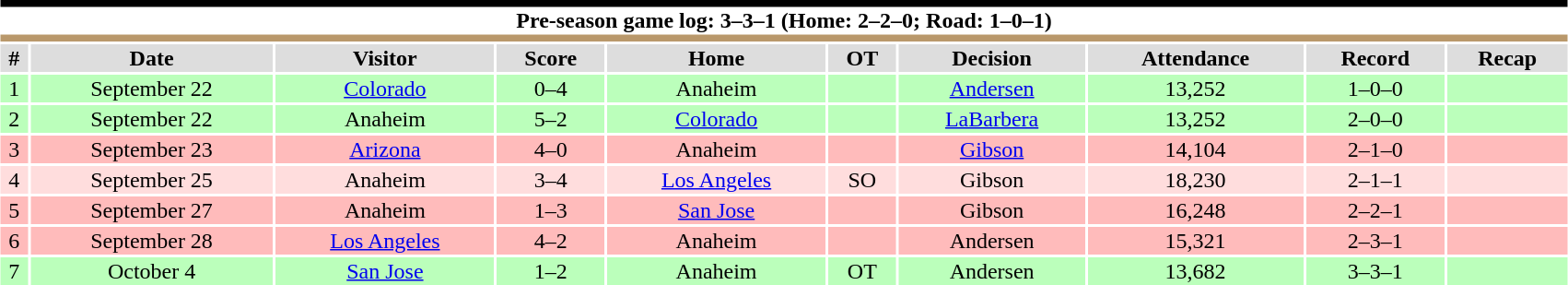<table class="toccolours collapsible collapsed" style="width:90%; clear:both; margin:1.5em auto; text-align:center;">
<tr>
<th colspan=11 style="background:#fff; border-top:#000000 5px solid; border-bottom:#B9986B 5px solid;">Pre-season game log: 3–3–1 (Home: 2–2–0; Road: 1–0–1)</th>
</tr>
<tr style="text-align:center; background:#ddd;">
<th>#</th>
<th>Date</th>
<th>Visitor</th>
<th>Score</th>
<th>Home</th>
<th>OT</th>
<th>Decision</th>
<th>Attendance</th>
<th>Record</th>
<th>Recap</th>
</tr>
<tr style="text-align:center; background:#bbffbb">
<td>1</td>
<td>September 22</td>
<td><a href='#'>Colorado</a></td>
<td>0–4</td>
<td>Anaheim</td>
<td></td>
<td><a href='#'>Andersen</a></td>
<td>13,252</td>
<td>1–0–0</td>
<td></td>
</tr>
<tr style="text-align:center; background:#bbffbb">
<td>2</td>
<td>September 22</td>
<td>Anaheim</td>
<td>5–2</td>
<td><a href='#'>Colorado</a></td>
<td></td>
<td><a href='#'>LaBarbera</a></td>
<td>13,252</td>
<td>2–0–0</td>
<td></td>
</tr>
<tr style="text-align:center; background:#ffbbbb">
<td>3</td>
<td>September 23</td>
<td><a href='#'>Arizona</a></td>
<td>4–0</td>
<td>Anaheim</td>
<td></td>
<td><a href='#'>Gibson</a></td>
<td>14,104</td>
<td>2–1–0</td>
<td></td>
</tr>
<tr style="text-align:center; background:#ffdddd">
<td>4</td>
<td>September 25</td>
<td>Anaheim</td>
<td>3–4</td>
<td><a href='#'>Los Angeles</a></td>
<td>SO</td>
<td>Gibson</td>
<td>18,230</td>
<td>2–1–1</td>
<td></td>
</tr>
<tr style="text-align:center; background:#ffbbbb">
<td>5</td>
<td>September 27</td>
<td>Anaheim</td>
<td>1–3</td>
<td><a href='#'>San Jose</a></td>
<td></td>
<td>Gibson</td>
<td>16,248</td>
<td>2–2–1</td>
<td></td>
</tr>
<tr style="text-align:center; background:#ffbbbb">
<td>6</td>
<td>September 28</td>
<td><a href='#'>Los Angeles</a></td>
<td>4–2</td>
<td>Anaheim</td>
<td></td>
<td>Andersen</td>
<td>15,321</td>
<td>2–3–1</td>
<td></td>
</tr>
<tr style="text-align:center; background:#bbffbb">
<td>7</td>
<td>October 4</td>
<td><a href='#'>San Jose</a></td>
<td>1–2</td>
<td>Anaheim</td>
<td>OT</td>
<td>Andersen</td>
<td>13,682</td>
<td>3–3–1</td>
<td></td>
</tr>
</table>
